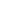<table cellspacing="0" border="0" bgcolor="white">
<tr>
<td></td>
<td></td>
<td></td>
<td></td>
<td></td>
</tr>
</table>
